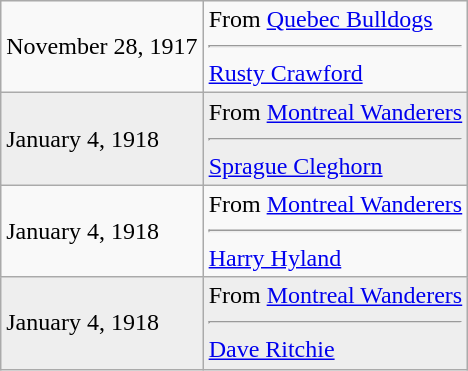<table class="wikitable">
<tr>
<td>November 28, 1917</td>
<td valign="top">From <a href='#'>Quebec Bulldogs</a><hr><a href='#'>Rusty Crawford</a></td>
</tr>
<tr style="background:#eee;">
<td>January 4, 1918</td>
<td valign="top">From <a href='#'>Montreal Wanderers</a><hr><a href='#'>Sprague Cleghorn</a></td>
</tr>
<tr>
<td>January 4, 1918</td>
<td valign="top">From <a href='#'>Montreal Wanderers</a><hr><a href='#'>Harry Hyland</a></td>
</tr>
<tr style="background:#eee;">
<td>January 4, 1918</td>
<td valign="top">From <a href='#'>Montreal Wanderers</a><hr><a href='#'>Dave Ritchie</a></td>
</tr>
</table>
